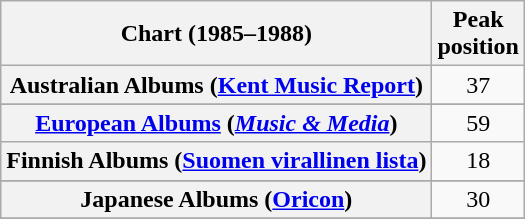<table class="wikitable sortable plainrowheaders" style="text-align:center">
<tr>
<th scope="col">Chart (1985–1988)</th>
<th scope="col">Peak<br>position</th>
</tr>
<tr>
<th scope="row">Australian Albums (<a href='#'>Kent Music Report</a>)</th>
<td>37</td>
</tr>
<tr>
</tr>
<tr>
<th scope="row"><a href='#'>European Albums</a> (<em><a href='#'>Music & Media</a></em>)</th>
<td>59</td>
</tr>
<tr>
<th scope="row">Finnish Albums (<a href='#'>Suomen virallinen lista</a>)</th>
<td>18</td>
</tr>
<tr>
</tr>
<tr>
<th scope="row">Japanese Albums (<a href='#'>Oricon</a>)</th>
<td>30</td>
</tr>
<tr>
</tr>
<tr>
</tr>
<tr>
</tr>
</table>
